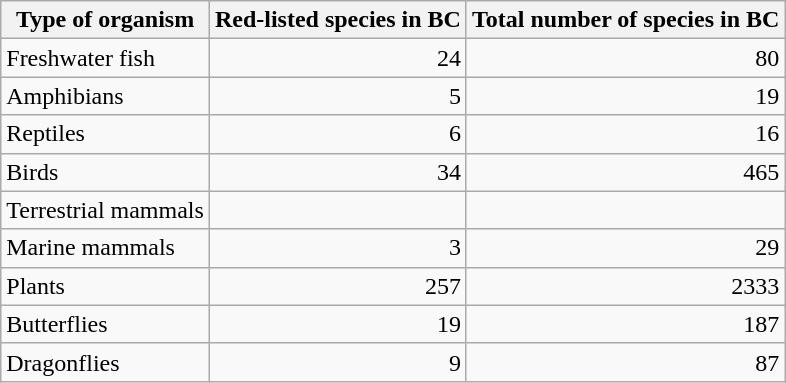<table class="wikitable" style="text-align: right">
<tr>
<th scope="col">Type of organism</th>
<th scope="col">Red-listed species in BC</th>
<th scope="col">Total number of species in BC</th>
</tr>
<tr>
<td style="text-align: left">Freshwater fish</td>
<td>24</td>
<td>80</td>
</tr>
<tr>
<td style="text-align: left">Amphibians</td>
<td>5</td>
<td>19</td>
</tr>
<tr>
<td style="text-align: left">Reptiles</td>
<td>6</td>
<td>16</td>
</tr>
<tr>
<td style="text-align: left">Birds</td>
<td>34</td>
<td>465</td>
</tr>
<tr>
<td style="text-align: left">Terrestrial mammals</td>
<td></td>
<td></td>
</tr>
<tr>
<td style="text-align: left">Marine mammals</td>
<td>3</td>
<td>29</td>
</tr>
<tr>
<td style="text-align: left">Plants</td>
<td>257</td>
<td>2333</td>
</tr>
<tr>
<td style="text-align: left">Butterflies</td>
<td>19</td>
<td>187</td>
</tr>
<tr>
<td style="text-align: left">Dragonflies</td>
<td>9</td>
<td>87</td>
</tr>
</table>
